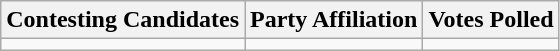<table class="wikitable sortable">
<tr>
<th>Contesting Candidates</th>
<th>Party Affiliation</th>
<th>Votes Polled</th>
</tr>
<tr>
<td></td>
<td></td>
<td></td>
</tr>
</table>
